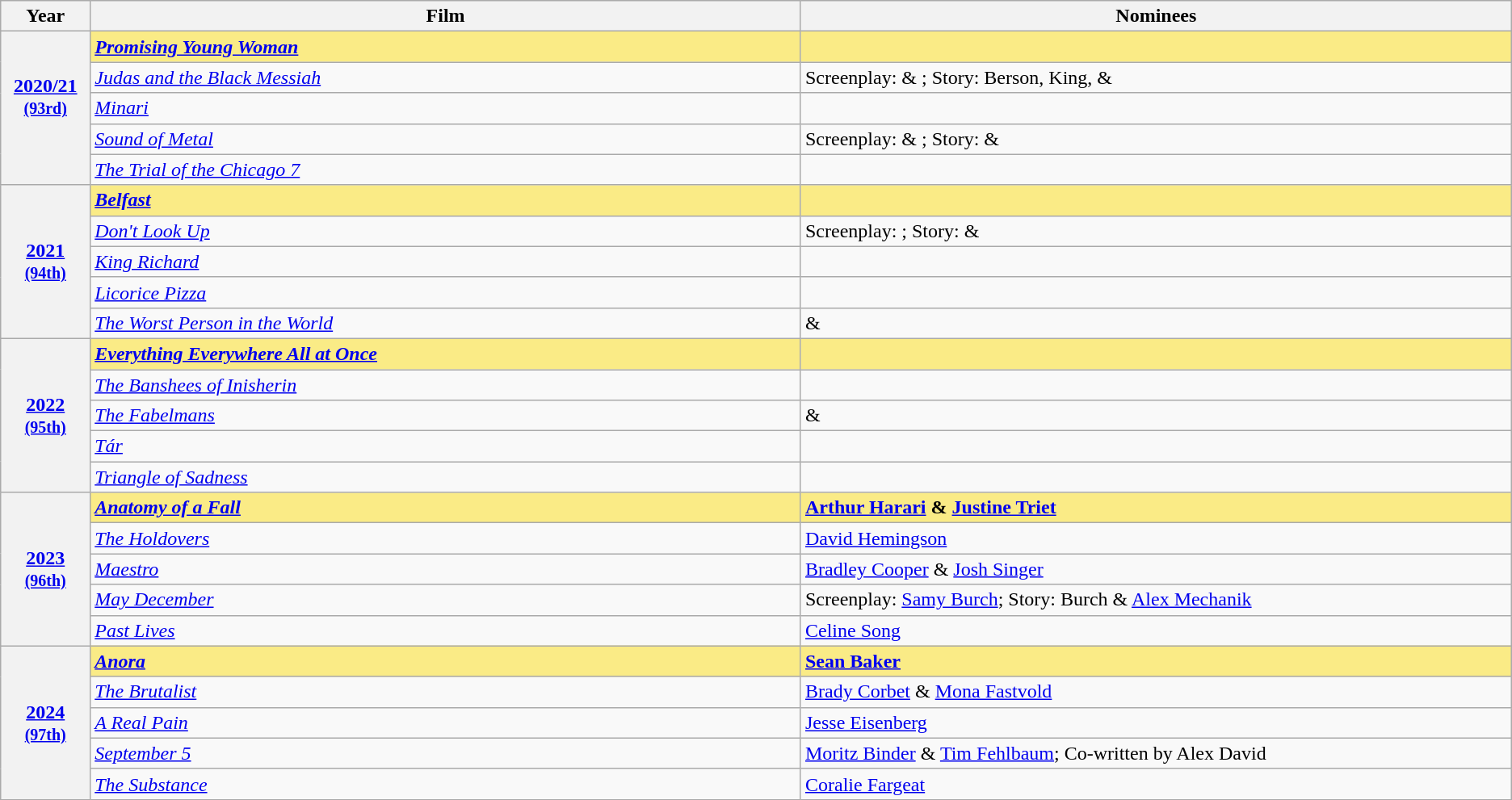<table class="wikitable">
<tr>
<th width="2%">Year</th>
<th width="30%">Film</th>
<th width="30%">Nominees</th>
</tr>
<tr>
<th scope="row" rowspan=5 style="text-align:center;"><a href='#'>2020/21</a><br><small><a href='#'>(93rd)</a></small><br> <br></th>
<td style="background:#FAEB86"><strong><em><a href='#'>Promising Young Woman</a></em></strong></td>
<td style="background:#FAEB86"><strong></strong></td>
</tr>
<tr>
<td><em><a href='#'>Judas and the Black Messiah</a></em></td>
<td>Screenplay:  & ; Story: Berson, King,  & </td>
</tr>
<tr>
<td><em><a href='#'>Minari</a></em></td>
<td></td>
</tr>
<tr>
<td><em><a href='#'>Sound of Metal</a></em></td>
<td>Screenplay:  & ; Story:  & </td>
</tr>
<tr>
<td><em><a href='#'>The Trial of the Chicago 7</a></em></td>
<td></td>
</tr>
<tr>
<th scope="row" rowspan=5 style="text-align:center;"><a href='#'>2021</a><br><small><a href='#'>(94th)</a></small><br></th>
<td style="background:#FAEB86"><strong><em><a href='#'>Belfast</a></em></strong></td>
<td style="background:#FAEB86"><strong></strong></td>
</tr>
<tr>
<td><em><a href='#'>Don't Look Up</a></em></td>
<td>Screenplay: ; Story:  & </td>
</tr>
<tr>
<td><em><a href='#'>King Richard</a></em></td>
<td></td>
</tr>
<tr>
<td><em><a href='#'>Licorice Pizza</a></em></td>
<td></td>
</tr>
<tr>
<td><em><a href='#'>The Worst Person in the World</a></em></td>
<td> & </td>
</tr>
<tr>
<th scope="row" rowspan=5 style="text-align:center;"><a href='#'>2022</a><br><small><a href='#'>(95th)</a></small></th>
<td style="background:#FAEB86"><strong><em><a href='#'>Everything Everywhere All at Once</a></em></strong></td>
<td style="background:#FAEB86"><strong></strong></td>
</tr>
<tr>
<td><em><a href='#'>The Banshees of Inisherin</a></em></td>
<td></td>
</tr>
<tr>
<td><em><a href='#'>The Fabelmans</a></em></td>
<td> & </td>
</tr>
<tr>
<td><em><a href='#'>Tár</a></em></td>
<td></td>
</tr>
<tr>
<td><em><a href='#'>Triangle of Sadness</a></em></td>
<td></td>
</tr>
<tr>
<th rowspan="5"><a href='#'>2023</a><br><small><a href='#'>(96th)</a></small></th>
<td style="background:#FAEB86"><strong><em><a href='#'>Anatomy of a Fall</a></em></strong></td>
<td style="background:#FAEB86"><strong><a href='#'>Arthur Harari</a> & <a href='#'>Justine Triet</a></strong></td>
</tr>
<tr>
<td><em><a href='#'>The Holdovers</a></em></td>
<td><a href='#'>David Hemingson</a></td>
</tr>
<tr>
<td><em><a href='#'>Maestro</a></em></td>
<td><a href='#'>Bradley Cooper</a> & <a href='#'>Josh Singer</a></td>
</tr>
<tr>
<td><em><a href='#'>May December</a></em></td>
<td>Screenplay: <a href='#'>Samy Burch</a>; Story: Burch & <a href='#'>Alex Mechanik</a></td>
</tr>
<tr>
<td><em><a href='#'>Past Lives</a></em></td>
<td><a href='#'>Celine Song</a></td>
</tr>
<tr>
<th rowspan="5"><a href='#'>2024</a><br><small><a href='#'>(97th)</a></small></th>
<td style="background:#FAEB86"><strong><em><a href='#'>Anora</a></em></strong></td>
<td style="background:#FAEB86"><strong><a href='#'>Sean Baker</a></strong></td>
</tr>
<tr>
<td><em><a href='#'>The Brutalist</a></em></td>
<td><a href='#'>Brady Corbet</a> & <a href='#'>Mona Fastvold</a></td>
</tr>
<tr>
<td><em><a href='#'>A Real Pain</a></em></td>
<td><a href='#'>Jesse Eisenberg</a></td>
</tr>
<tr>
<td><em><a href='#'>September 5</a></em></td>
<td><a href='#'>Moritz Binder</a> & <a href='#'>Tim Fehlbaum</a>; Co-written by Alex David</td>
</tr>
<tr>
<td><em><a href='#'>The Substance</a></em></td>
<td><a href='#'>Coralie Fargeat</a></td>
</tr>
</table>
